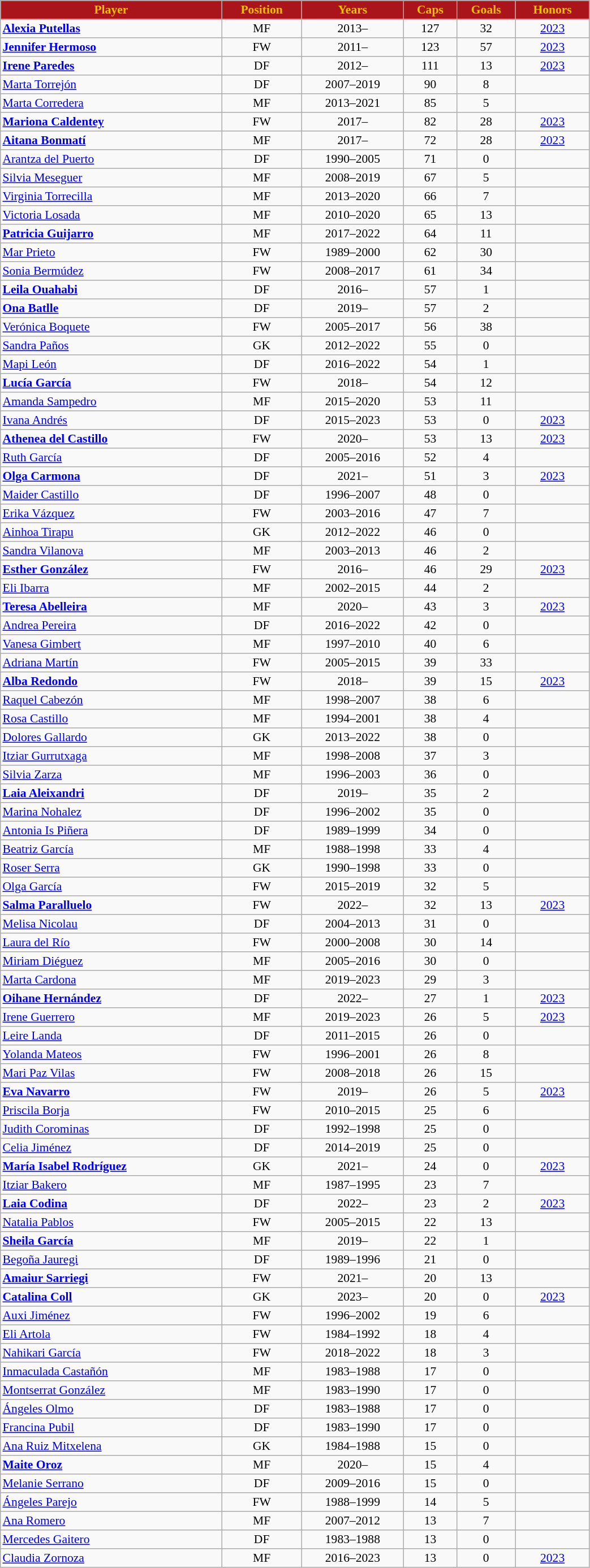<table align=border width=55% border=1 cellpadding="2" cellspacing="0" style="background: #f9f9f9; border: 1px #aaa solid; border-collapse: collapse; font-size: 90%; text-align: center;">
<tr align=center bgcolor=#aa151b style="color:#f1bf00;">
<th>Player</th>
<th>Position</th>
<th>Years</th>
<th>Caps</th>
<th>Goals</th>
<th>Honors</th>
</tr>
<tr>
<td align="left"><strong><a href='#'>Alexia Putellas</a></strong></td>
<td>MF</td>
<td>2013–</td>
<td>127</td>
<td>32</td>
<td><a href='#'>2023</a></td>
</tr>
<tr>
<td align="left"><strong><a href='#'>Jennifer Hermoso</a></strong></td>
<td>FW</td>
<td>2011–</td>
<td>123</td>
<td>57</td>
<td><a href='#'>2023</a></td>
</tr>
<tr>
<td align="left"><strong><a href='#'>Irene Paredes</a></strong></td>
<td>DF</td>
<td>2012–</td>
<td>111</td>
<td>13</td>
<td><a href='#'>2023</a></td>
</tr>
<tr>
<td align="left"><a href='#'>Marta Torrejón</a></td>
<td>DF</td>
<td>2007–2019</td>
<td>90</td>
<td>8</td>
<td></td>
</tr>
<tr>
<td align="left"><a href='#'>Marta Corredera</a></td>
<td>MF</td>
<td>2013–2021</td>
<td>85</td>
<td>5</td>
<td></td>
</tr>
<tr>
<td align="left"><strong><a href='#'>Mariona Caldentey</a></strong></td>
<td>FW</td>
<td>2017–</td>
<td>82</td>
<td>28</td>
<td><a href='#'>2023</a></td>
</tr>
<tr>
<td align="left"><strong><a href='#'>Aitana Bonmatí</a></strong></td>
<td>MF</td>
<td>2017–</td>
<td>72</td>
<td>28</td>
<td><a href='#'>2023</a></td>
</tr>
<tr>
<td align="left"><a href='#'>Arantza del Puerto</a></td>
<td>DF</td>
<td>1990–2005</td>
<td>71</td>
<td>0</td>
<td></td>
</tr>
<tr>
<td align="left"><a href='#'>Silvia Meseguer</a></td>
<td>MF</td>
<td>2008–2019</td>
<td>67</td>
<td>5</td>
<td></td>
</tr>
<tr>
<td align="left"><a href='#'>Virginia Torrecilla</a></td>
<td>MF</td>
<td>2013–2020</td>
<td>66</td>
<td>7</td>
<td></td>
</tr>
<tr>
<td align="left"><a href='#'>Victoria Losada</a></td>
<td>MF</td>
<td>2010–2020</td>
<td>65</td>
<td>13</td>
<td></td>
</tr>
<tr>
<td align="left"><strong><a href='#'>Patricia Guijarro</a></strong></td>
<td>MF</td>
<td>2017–2022</td>
<td>64</td>
<td>11</td>
<td></td>
</tr>
<tr>
<td align="left"><a href='#'>Mar Prieto</a></td>
<td>FW</td>
<td>1989–2000</td>
<td>62</td>
<td>30</td>
<td></td>
</tr>
<tr>
<td align="left"><a href='#'>Sonia Bermúdez</a></td>
<td>FW</td>
<td>2008–2017</td>
<td>61</td>
<td>34</td>
<td></td>
</tr>
<tr>
<td align="left"><strong><a href='#'>Leila Ouahabi</a></strong></td>
<td>DF</td>
<td>2016–</td>
<td>57</td>
<td>1</td>
<td></td>
</tr>
<tr>
<td align="left"><strong><a href='#'>Ona Batlle</a></strong></td>
<td>DF</td>
<td>2019–</td>
<td>57</td>
<td>2</td>
<td></td>
</tr>
<tr>
<td align="left"><a href='#'>Verónica Boquete</a></td>
<td>FW</td>
<td>2005–2017</td>
<td>56</td>
<td>38</td>
<td></td>
</tr>
<tr>
<td align="left"><a href='#'>Sandra Paños</a></td>
<td>GK</td>
<td>2012–2022</td>
<td>55</td>
<td>0</td>
<td></td>
</tr>
<tr>
<td align="left"><a href='#'>Mapi León</a></td>
<td>DF</td>
<td>2016–2022</td>
<td>54</td>
<td>1</td>
<td></td>
</tr>
<tr>
<td align="left"><strong><a href='#'>Lucía García</a></strong></td>
<td>FW</td>
<td>2018–</td>
<td>54</td>
<td>12</td>
<td></td>
</tr>
<tr>
<td align="left"><a href='#'>Amanda Sampedro</a></td>
<td>MF</td>
<td>2015–2020</td>
<td>53</td>
<td>11</td>
<td></td>
</tr>
<tr>
<td align="left"><a href='#'>Ivana Andrés</a></td>
<td>DF</td>
<td>2015–2023</td>
<td>53</td>
<td>0</td>
<td><a href='#'>2023</a></td>
</tr>
<tr>
<td align="left"><strong><a href='#'>Athenea del Castillo</a></strong></td>
<td>FW</td>
<td>2020–</td>
<td>53</td>
<td>13</td>
<td><a href='#'>2023</a></td>
</tr>
<tr>
<td align="left"><a href='#'>Ruth García</a></td>
<td>DF</td>
<td>2005–2016</td>
<td>52</td>
<td>4</td>
<td></td>
</tr>
<tr>
<td align="left"><strong><a href='#'>Olga Carmona</a></strong></td>
<td>DF</td>
<td>2021–</td>
<td>51</td>
<td>3</td>
<td><a href='#'>2023</a></td>
</tr>
<tr>
<td align="left"><a href='#'>Maider Castillo</a></td>
<td>DF</td>
<td>1996–2007</td>
<td>48</td>
<td>0</td>
<td></td>
</tr>
<tr>
<td align="left"><a href='#'>Erika Vázquez</a></td>
<td>FW</td>
<td>2003–2016</td>
<td>47</td>
<td>7</td>
<td></td>
</tr>
<tr>
<td align="left"><a href='#'>Ainhoa Tirapu</a></td>
<td>GK</td>
<td>2012–2022</td>
<td>46</td>
<td>0</td>
<td></td>
</tr>
<tr>
<td align="left"><a href='#'>Sandra Vilanova</a></td>
<td>MF</td>
<td>2003–2013</td>
<td>46</td>
<td>2</td>
<td></td>
</tr>
<tr>
<td align="left"><strong><a href='#'>Esther González</a></strong></td>
<td>FW</td>
<td>2016–</td>
<td>46</td>
<td>29</td>
<td><a href='#'>2023</a></td>
</tr>
<tr>
<td align="left"><a href='#'>Eli Ibarra</a></td>
<td>MF</td>
<td>2002–2015</td>
<td>44</td>
<td>2</td>
<td></td>
</tr>
<tr>
<td align="left"><strong><a href='#'>Teresa Abelleira</a></strong></td>
<td>MF</td>
<td>2020–</td>
<td>43</td>
<td>3</td>
<td><a href='#'>2023</a></td>
</tr>
<tr>
<td align="left"><a href='#'>Andrea Pereira</a></td>
<td>DF</td>
<td>2016–2022</td>
<td>42</td>
<td>0</td>
<td></td>
</tr>
<tr>
<td align="left"><a href='#'>Vanesa Gimbert</a></td>
<td>MF</td>
<td>1997–2010</td>
<td>40</td>
<td>6</td>
<td></td>
</tr>
<tr>
<td align="left"><a href='#'>Adriana Martín</a></td>
<td>FW</td>
<td>2005–2015</td>
<td>39</td>
<td>33</td>
<td></td>
</tr>
<tr>
<td align="left"><strong><a href='#'>Alba Redondo</a></strong></td>
<td>FW</td>
<td>2018–</td>
<td>39</td>
<td>15</td>
<td><a href='#'>2023</a></td>
</tr>
<tr>
<td align="left"><a href='#'>Raquel Cabezón</a></td>
<td>MF</td>
<td>1998–2007</td>
<td>38</td>
<td>6</td>
<td></td>
</tr>
<tr>
<td align="left"><a href='#'>Rosa Castillo</a></td>
<td>MF</td>
<td>1994–2001</td>
<td>38</td>
<td>4</td>
<td></td>
</tr>
<tr>
<td align="left"><a href='#'>Dolores Gallardo</a></td>
<td>GK</td>
<td>2013–2022</td>
<td>38</td>
<td>0</td>
<td></td>
</tr>
<tr>
<td align="left"><a href='#'>Itziar Gurrutxaga</a></td>
<td>MF</td>
<td>1998–2008</td>
<td>37</td>
<td>3</td>
<td></td>
</tr>
<tr>
<td align="left"><a href='#'>Silvia Zarza</a></td>
<td>MF</td>
<td>1996–2003</td>
<td>36</td>
<td>0</td>
<td></td>
</tr>
<tr>
<td align="left"><strong><a href='#'>Laia Aleixandri</a></strong></td>
<td>DF</td>
<td>2019–</td>
<td>35</td>
<td>2</td>
<td></td>
</tr>
<tr>
<td align="left"><a href='#'>Marina Nohalez</a></td>
<td>DF</td>
<td>1996–2002</td>
<td>35</td>
<td>0</td>
<td></td>
</tr>
<tr>
<td align="left"><a href='#'>Antonia Is Piñera</a></td>
<td>DF</td>
<td>1989–1999</td>
<td>34</td>
<td>0</td>
<td></td>
</tr>
<tr>
<td align="left"><a href='#'>Beatriz García</a></td>
<td>MF</td>
<td>1988–1998</td>
<td>33</td>
<td>4</td>
<td></td>
</tr>
<tr>
<td align="left"><a href='#'>Roser Serra</a></td>
<td>GK</td>
<td>1990–1998</td>
<td>33</td>
<td>0</td>
<td></td>
</tr>
<tr>
<td align="left"><a href='#'>Olga García</a></td>
<td>FW</td>
<td>2015–2019</td>
<td>32</td>
<td>5</td>
<td></td>
</tr>
<tr>
<td align="left"><strong><a href='#'>Salma Paralluelo</a></strong></td>
<td>FW</td>
<td>2022–</td>
<td>32</td>
<td>13</td>
<td><a href='#'>2023</a></td>
</tr>
<tr>
<td align="left"><a href='#'>Melisa Nicolau</a></td>
<td>DF</td>
<td>2004–2013</td>
<td>31</td>
<td>0</td>
<td></td>
</tr>
<tr>
<td align="left"><a href='#'>Laura del Río</a></td>
<td>FW</td>
<td>2000–2008</td>
<td>30</td>
<td>14</td>
<td></td>
</tr>
<tr>
<td align="left"><a href='#'>Miriam Diéguez</a></td>
<td>MF</td>
<td>2005–2016</td>
<td>30</td>
<td>0</td>
<td></td>
</tr>
<tr>
<td align="left"><a href='#'>Marta Cardona</a></td>
<td>MF</td>
<td>2019–2023</td>
<td>29</td>
<td>3</td>
<td></td>
</tr>
<tr>
<td align="left"><strong><a href='#'>Oihane Hernández</a></strong></td>
<td>DF</td>
<td>2022–</td>
<td>27</td>
<td>1</td>
<td><a href='#'>2023</a></td>
</tr>
<tr>
<td align="left"><a href='#'>Irene Guerrero</a></td>
<td>MF</td>
<td>2019–2023</td>
<td>26</td>
<td>5</td>
<td><a href='#'>2023</a></td>
</tr>
<tr>
<td align="left"><a href='#'>Leire Landa</a></td>
<td>DF</td>
<td>2011–2015</td>
<td>26</td>
<td>0</td>
<td></td>
</tr>
<tr>
<td align="left"><a href='#'>Yolanda Mateos</a></td>
<td>FW</td>
<td>1996–2001</td>
<td>26</td>
<td>8</td>
<td></td>
</tr>
<tr>
<td align="left"><a href='#'>Mari Paz Vilas</a></td>
<td>FW</td>
<td>2008–2018</td>
<td>26</td>
<td>15</td>
<td></td>
</tr>
<tr>
<td align="left"><strong><a href='#'>Eva Navarro</a></strong></td>
<td>FW</td>
<td>2019–</td>
<td>26</td>
<td>5</td>
<td><a href='#'>2023</a></td>
</tr>
<tr>
<td align="left"><a href='#'>Priscila Borja</a></td>
<td>FW</td>
<td>2010–2015</td>
<td>25</td>
<td>6</td>
<td></td>
</tr>
<tr>
<td align="left"><a href='#'>Judith Corominas</a></td>
<td>DF</td>
<td>1992–1998</td>
<td>25</td>
<td>0</td>
<td></td>
</tr>
<tr>
<td align="left"><a href='#'>Celia Jiménez</a></td>
<td>DF</td>
<td>2014–2019</td>
<td>25</td>
<td>0</td>
<td></td>
</tr>
<tr>
<td align="left"><strong><a href='#'>María Isabel Rodríguez</a></strong></td>
<td>GK</td>
<td>2021–</td>
<td>24</td>
<td>0</td>
<td><a href='#'>2023</a></td>
</tr>
<tr>
<td align="left"><a href='#'>Itziar Bakero</a></td>
<td>MF</td>
<td>1987–1995</td>
<td>23</td>
<td>7</td>
<td></td>
</tr>
<tr>
<td align="left"><strong><a href='#'>Laia Codina</a></strong></td>
<td>DF</td>
<td>2022–</td>
<td>23</td>
<td>2</td>
<td><a href='#'>2023</a></td>
</tr>
<tr>
<td align="left"><a href='#'>Natalia Pablos</a></td>
<td>FW</td>
<td>2005–2015</td>
<td>22</td>
<td>13</td>
<td></td>
</tr>
<tr>
<td align="left"><strong><a href='#'>Sheila García</a></strong></td>
<td>MF</td>
<td>2019–</td>
<td>22</td>
<td>1</td>
<td></td>
</tr>
<tr>
<td align="left"><a href='#'>Begoña Jauregi</a></td>
<td>DF</td>
<td>1989–1996</td>
<td>21</td>
<td>0</td>
<td></td>
</tr>
<tr>
<td align="left"><strong><a href='#'>Amaiur Sarriegi</a></strong></td>
<td>FW</td>
<td>2021–</td>
<td>20</td>
<td>13</td>
<td></td>
</tr>
<tr>
<td align="left"><strong><a href='#'>Catalina Coll</a></strong></td>
<td>GK</td>
<td>2023–</td>
<td>20</td>
<td>0</td>
<td><a href='#'>2023</a></td>
</tr>
<tr>
<td align="left"><a href='#'>Auxi Jiménez</a></td>
<td>FW</td>
<td>1996–2002</td>
<td>19</td>
<td>6</td>
<td></td>
</tr>
<tr>
<td align="left"><a href='#'>Eli Artola</a></td>
<td>FW</td>
<td>1984–1992</td>
<td>18</td>
<td>4</td>
<td></td>
</tr>
<tr>
<td align="left"><a href='#'>Nahikari García</a></td>
<td>FW</td>
<td>2018–2022</td>
<td>18</td>
<td>3</td>
<td></td>
</tr>
<tr>
<td align="left"><a href='#'>Inmaculada Castañón</a></td>
<td>MF</td>
<td>1983–1988</td>
<td>17</td>
<td>0</td>
<td></td>
</tr>
<tr>
<td align="left"><a href='#'>Montserrat González</a></td>
<td>MF</td>
<td>1983–1990</td>
<td>17</td>
<td>0</td>
<td></td>
</tr>
<tr>
<td align="left"><a href='#'>Ángeles Olmo</a></td>
<td>DF</td>
<td>1983–1988</td>
<td>17</td>
<td>0</td>
<td></td>
</tr>
<tr>
<td align="left"><a href='#'>Francina Pubil</a></td>
<td>DF</td>
<td>1983–1990</td>
<td>17</td>
<td>0</td>
<td></td>
</tr>
<tr>
<td align="left"><a href='#'>Ana Ruiz Mitxelena</a></td>
<td>GK</td>
<td>1984–1988</td>
<td>15</td>
<td>0</td>
<td></td>
</tr>
<tr>
<td align="left"><strong><a href='#'>Maite Oroz</a></strong></td>
<td>MF</td>
<td>2020–</td>
<td>15</td>
<td>4</td>
<td></td>
</tr>
<tr>
<td align="left"><a href='#'>Melanie Serrano</a></td>
<td>DF</td>
<td>2009–2016</td>
<td>15</td>
<td>0</td>
<td></td>
</tr>
<tr>
<td align="left"><a href='#'>Ángeles Parejo</a></td>
<td>FW</td>
<td>1988–1999</td>
<td>14</td>
<td>5</td>
<td></td>
</tr>
<tr>
<td align="left"><a href='#'>Ana Romero</a></td>
<td>MF</td>
<td>2007–2012</td>
<td>13</td>
<td>7</td>
<td></td>
</tr>
<tr>
<td align="left"><a href='#'>Mercedes Gaitero</a></td>
<td>DF</td>
<td>1983–1988</td>
<td>13</td>
<td>0</td>
<td></td>
</tr>
<tr>
<td align="left"><a href='#'>Claudia Zornoza</a></td>
<td>MF</td>
<td>2016–2023</td>
<td>13</td>
<td>0</td>
<td><a href='#'>2023</a></td>
</tr>
</table>
